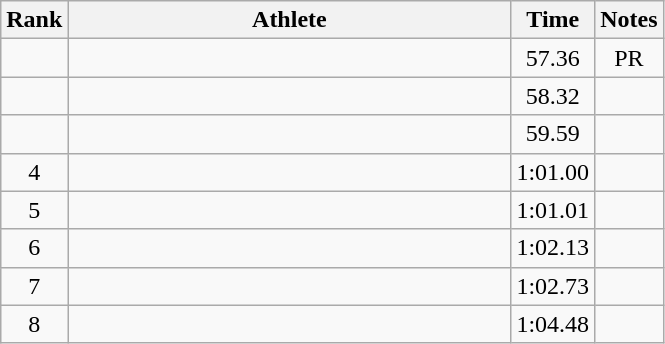<table class="wikitable" style="text-align:center">
<tr>
<th>Rank</th>
<th Style="width:18em">Athlete</th>
<th>Time</th>
<th>Notes</th>
</tr>
<tr>
<td></td>
<td style="text-align:left"></td>
<td>57.36</td>
<td>PR</td>
</tr>
<tr>
<td></td>
<td style="text-align:left"></td>
<td>58.32</td>
<td></td>
</tr>
<tr>
<td></td>
<td style="text-align:left"></td>
<td>59.59</td>
<td></td>
</tr>
<tr>
<td>4</td>
<td style="text-align:left"></td>
<td>1:01.00</td>
<td></td>
</tr>
<tr>
<td>5</td>
<td style="text-align:left"></td>
<td>1:01.01</td>
<td></td>
</tr>
<tr>
<td>6</td>
<td style="text-align:left"></td>
<td>1:02.13</td>
<td></td>
</tr>
<tr>
<td>7</td>
<td style="text-align:left"></td>
<td>1:02.73</td>
<td></td>
</tr>
<tr>
<td>8</td>
<td style="text-align:left"></td>
<td>1:04.48</td>
<td></td>
</tr>
</table>
